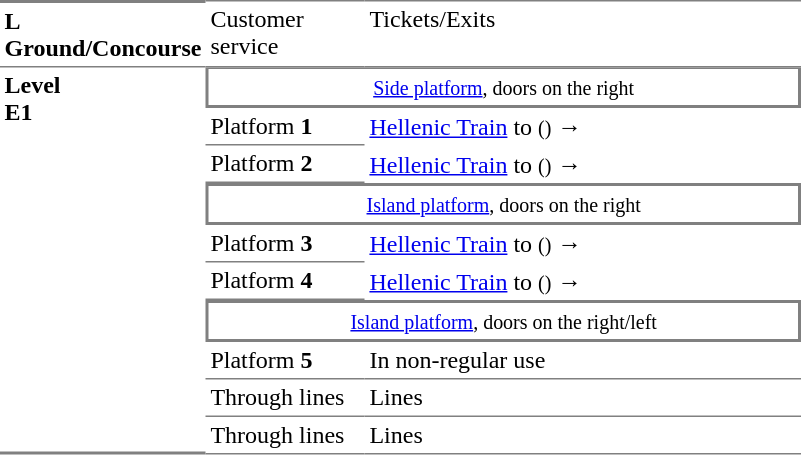<table table border=0 cellspacing=0 cellpadding=3>
<tr>
<td style="border-bottom:solid 1px gray;border-top:solid 2px gray;" width=50 valign=top><strong>L<br>Ground/Concourse</strong></td>
<td style="border-top:solid 1px gray;border-bottom:solid 1px gray;" width=100 valign=top>Customer service</td>
<td style="border-top:solid 1px gray;border-bottom:solid 1px gray;" width=285 valign=top>Tickets/Exits</td>
</tr>
<tr>
<td style="border-bottom:solid 2px gray;" rowspan=12 valign=top><strong>Level<br>Ε1</strong></td>
<td style="border-top:solid 1px gray;border-right:solid 2px gray;border-left:solid 2px gray;border-bottom:solid 2px gray;text-align:center;" colspan=2><small><a href='#'>Side platform</a>, doors on the right</small></td>
</tr>
<tr>
<td style="border-bottom:solid 1px gray;">Platform <strong>1</strong></td>
<td><a href='#'>Hellenic Train</a> to  <small>()</small> →</td>
</tr>
<tr>
<td style="border-bottom:solid 1px gray;">Platform <strong>2</strong></td>
<td><a href='#'>Hellenic Train</a> to  <small>()</small> →</td>
</tr>
<tr>
<td style="border-top:solid 2px gray;border-right:solid 2px gray;border-left:solid 2px gray;border-bottom:solid 2px gray;text-align:center;" colspan=2><small><a href='#'>Island platform</a>, doors on the right</small></td>
</tr>
<tr>
<td style="border-bottom:solid 1px gray;">Platform <strong>3</strong></td>
<td><a href='#'>Hellenic Train</a> to  <small>()</small> →</td>
</tr>
<tr>
<td style="border-bottom:solid 1px gray;">Platform <strong>4</strong></td>
<td><a href='#'>Hellenic Train</a> to  <small>()</small> →</td>
</tr>
<tr>
<td style="border-top:solid 2px gray;border-right:solid 2px gray;border-left:solid 2px gray;border-bottom:solid 2px gray;text-align:center;" colspan=2><small><a href='#'>Island platform</a>, doors on the right/left</small></td>
</tr>
<tr>
<td style="border-bottom:solid 1px gray;">Platform <strong>5</strong></td>
<td style="border-bottom:solid 1px gray;">In non-regular use</td>
</tr>
<tr>
<td style="border-bottom:solid 1px gray;">Through lines</td>
<td style="border-bottom:solid 1px gray;"> Lines</td>
</tr>
<tr>
<td style="border-bottom:solid 1px gray;">Through lines</td>
<td style="border-bottom:solid 1px gray;"> Lines</td>
</tr>
</table>
